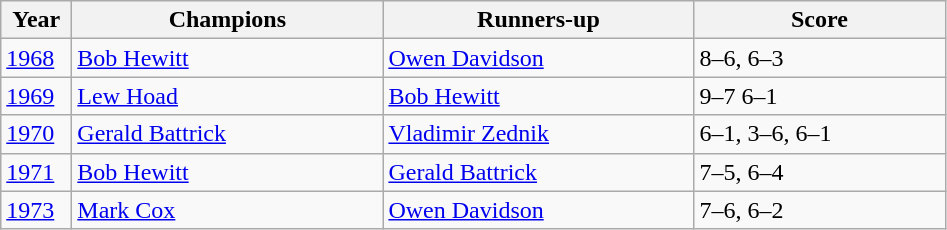<table class="wikitable">
<tr>
<th style="width:40px">Year</th>
<th style="width:200px">Champions</th>
<th style="width:200px">Runners-up</th>
<th style="width:160px" class="unsortable">Score</th>
</tr>
<tr>
<td><a href='#'>1968</a></td>
<td>  <a href='#'>Bob Hewitt</a></td>
<td> <a href='#'>Owen Davidson</a></td>
<td>8–6, 6–3</td>
</tr>
<tr>
<td><a href='#'>1969</a></td>
<td>  <a href='#'>Lew Hoad</a></td>
<td> <a href='#'>Bob Hewitt</a></td>
<td>9–7 6–1</td>
</tr>
<tr>
<td><a href='#'>1970</a></td>
<td>  <a href='#'>Gerald Battrick</a></td>
<td> <a href='#'>Vladimir Zednik</a></td>
<td>6–1, 3–6, 6–1</td>
</tr>
<tr>
<td><a href='#'>1971</a></td>
<td>  <a href='#'>Bob Hewitt</a></td>
<td> <a href='#'>Gerald Battrick</a></td>
<td>7–5, 6–4</td>
</tr>
<tr>
<td><a href='#'>1973</a></td>
<td>  <a href='#'>Mark Cox</a></td>
<td> <a href='#'>Owen Davidson</a></td>
<td>7–6, 6–2</td>
</tr>
</table>
